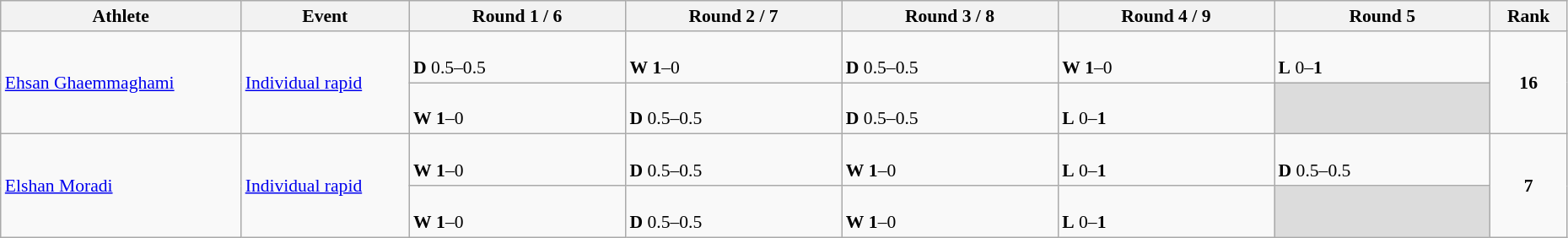<table class="wikitable" width="98%" style="text-align:left; font-size:90%">
<tr>
<th width="10%">Athlete</th>
<th width="7%">Event</th>
<th width="9%">Round 1 / 6</th>
<th width="9%">Round 2 / 7</th>
<th width="9%">Round 3 / 8</th>
<th width="9%">Round 4 / 9</th>
<th width="9%">Round 5</th>
<th width="3%">Rank</th>
</tr>
<tr>
<td rowspan=2><a href='#'>Ehsan Ghaemmaghami</a></td>
<td rowspan=2><a href='#'>Individual rapid</a></td>
<td><br><strong>D</strong> 0.5–0.5</td>
<td><br><strong>W</strong> <strong>1</strong>–0</td>
<td><br><strong>D</strong> 0.5–0.5</td>
<td><br><strong>W</strong> <strong>1</strong>–0</td>
<td><br><strong>L</strong> 0–<strong>1</strong></td>
<td rowspan=2 align=center><strong>16</strong></td>
</tr>
<tr>
<td><br><strong>W</strong> <strong>1</strong>–0</td>
<td><br><strong>D</strong> 0.5–0.5</td>
<td><br><strong>D</strong> 0.5–0.5</td>
<td><br><strong>L</strong> 0–<strong>1</strong></td>
<td bgcolor=#DCDCDC></td>
</tr>
<tr>
<td rowspan=2><a href='#'>Elshan Moradi</a></td>
<td rowspan=2><a href='#'>Individual rapid</a></td>
<td><br><strong>W</strong> <strong>1</strong>–0</td>
<td><br><strong>D</strong> 0.5–0.5</td>
<td><br><strong>W</strong> <strong>1</strong>–0</td>
<td><br><strong>L</strong> 0–<strong>1</strong></td>
<td><br><strong>D</strong> 0.5–0.5</td>
<td rowspan=2 align=center><strong>7</strong></td>
</tr>
<tr>
<td><br><strong>W</strong> <strong>1</strong>–0</td>
<td><br><strong>D</strong> 0.5–0.5</td>
<td><br><strong>W</strong> <strong>1</strong>–0</td>
<td><br><strong>L</strong> 0–<strong>1</strong></td>
<td bgcolor=#DCDCDC></td>
</tr>
</table>
